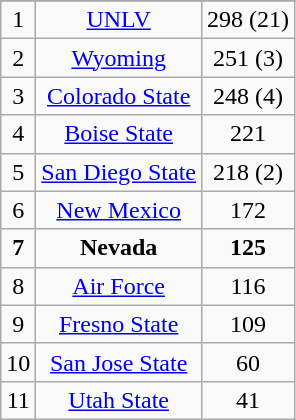<table class="wikitable">
<tr align=center>
</tr>
<tr align="center">
<td>1</td>
<td><a href='#'>UNLV</a></td>
<td>298 (21)</td>
</tr>
<tr align="center">
<td>2</td>
<td><a href='#'>Wyoming</a></td>
<td>251 (3)</td>
</tr>
<tr align="center">
<td>3</td>
<td><a href='#'>Colorado State</a></td>
<td>248 (4)</td>
</tr>
<tr align="center">
<td>4</td>
<td><a href='#'>Boise State</a></td>
<td>221</td>
</tr>
<tr align="center">
<td>5</td>
<td><a href='#'>San Diego State</a></td>
<td>218 (2)</td>
</tr>
<tr align="center">
<td>6</td>
<td><a href='#'>New Mexico</a></td>
<td>172</td>
</tr>
<tr align="center">
<td><strong>7</strong></td>
<td><strong>Nevada</strong></td>
<td><strong>125</strong></td>
</tr>
<tr align="center">
<td>8</td>
<td><a href='#'>Air Force</a></td>
<td>116</td>
</tr>
<tr align="center">
<td>9</td>
<td><a href='#'>Fresno State</a></td>
<td>109</td>
</tr>
<tr align="center">
<td>10</td>
<td><a href='#'>San Jose State</a></td>
<td>60</td>
</tr>
<tr align="center">
<td>11</td>
<td><a href='#'>Utah State</a></td>
<td>41</td>
</tr>
</table>
